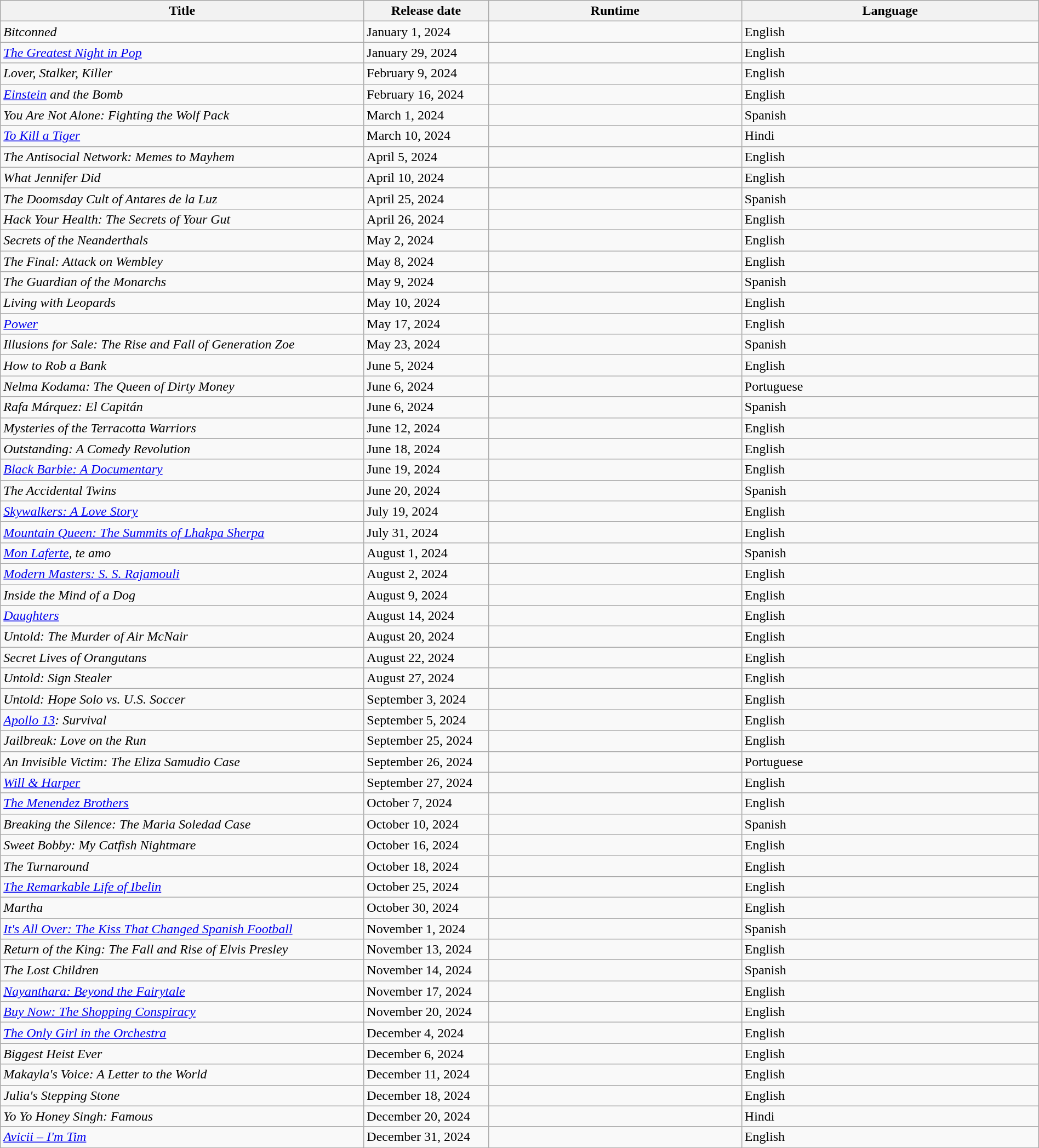<table class="wikitable sortable" style="width:100%">
<tr>
<th style="width:35%;">Title</th>
<th scope="col" style="width:12%;">Release date</th>
<th>Runtime</th>
<th>Language</th>
</tr>
<tr>
<td><em>Bitconned</em></td>
<td>January 1, 2024</td>
<td></td>
<td>English</td>
</tr>
<tr>
<td><em><a href='#'>The Greatest Night in Pop</a></em></td>
<td>January 29, 2024</td>
<td></td>
<td>English</td>
</tr>
<tr>
<td><em>Lover, Stalker, Killer</em></td>
<td>February 9, 2024</td>
<td></td>
<td>English</td>
</tr>
<tr>
<td><em><a href='#'>Einstein</a> and the Bomb</em></td>
<td>February 16, 2024</td>
<td></td>
<td>English</td>
</tr>
<tr>
<td><em>You Are Not Alone: Fighting the Wolf Pack</em></td>
<td>March 1, 2024</td>
<td></td>
<td>Spanish</td>
</tr>
<tr>
<td><em><a href='#'>To Kill a Tiger</a></em></td>
<td>March 10, 2024</td>
<td></td>
<td>Hindi</td>
</tr>
<tr>
<td><em>The Antisocial Network: Memes to Mayhem</em></td>
<td>April 5, 2024</td>
<td></td>
<td>English</td>
</tr>
<tr>
<td><em>What Jennifer Did</em></td>
<td>April 10, 2024</td>
<td></td>
<td>English</td>
</tr>
<tr>
<td><em>The Doomsday Cult of Antares de la Luz</em></td>
<td>April 25, 2024</td>
<td></td>
<td>Spanish</td>
</tr>
<tr>
<td><em>Hack Your Health: The Secrets of Your Gut</em></td>
<td>April 26, 2024</td>
<td></td>
<td>English</td>
</tr>
<tr>
<td><em>Secrets of the Neanderthals</em></td>
<td>May 2, 2024</td>
<td></td>
<td>English</td>
</tr>
<tr>
<td><em>The Final: Attack on Wembley</em></td>
<td>May 8, 2024</td>
<td></td>
<td>English</td>
</tr>
<tr>
<td><em>The Guardian of the Monarchs</em></td>
<td>May 9, 2024</td>
<td></td>
<td>Spanish</td>
</tr>
<tr>
<td><em>Living with Leopards</em></td>
<td>May 10, 2024</td>
<td></td>
<td>English</td>
</tr>
<tr>
<td><em><a href='#'>Power</a></em></td>
<td>May 17, 2024</td>
<td></td>
<td>English</td>
</tr>
<tr>
<td><em>Illusions for Sale: The Rise and Fall of Generation Zoe</em></td>
<td>May 23, 2024</td>
<td></td>
<td>Spanish</td>
</tr>
<tr>
<td><em>How to Rob a Bank</em></td>
<td>June 5, 2024</td>
<td></td>
<td>English</td>
</tr>
<tr>
<td><em>Nelma Kodama: The Queen of Dirty Money</em></td>
<td>June 6, 2024</td>
<td></td>
<td>Portuguese</td>
</tr>
<tr>
<td><em>Rafa Márquez: El Capitán</em></td>
<td>June 6, 2024</td>
<td></td>
<td>Spanish</td>
</tr>
<tr>
<td><em>Mysteries of the Terracotta Warriors</em></td>
<td>June 12, 2024</td>
<td></td>
<td>English</td>
</tr>
<tr>
<td><em>Outstanding: A Comedy Revolution</em></td>
<td>June 18, 2024</td>
<td></td>
<td>English</td>
</tr>
<tr>
<td><em><a href='#'>Black Barbie: A Documentary</a></em></td>
<td>June 19, 2024</td>
<td></td>
<td>English</td>
</tr>
<tr>
<td><em>The Accidental Twins</em></td>
<td>June 20, 2024</td>
<td></td>
<td>Spanish</td>
</tr>
<tr>
<td><em><a href='#'>Skywalkers: A Love Story</a></em></td>
<td>July 19, 2024</td>
<td></td>
<td>English</td>
</tr>
<tr>
<td><em><a href='#'>Mountain Queen: The Summits of Lhakpa Sherpa</a></em></td>
<td>July 31, 2024</td>
<td></td>
<td>English</td>
</tr>
<tr>
<td><em><a href='#'>Mon Laferte</a>, te amo</em></td>
<td>August 1, 2024</td>
<td></td>
<td>Spanish</td>
</tr>
<tr>
<td><em><a href='#'>Modern Masters: S. S. Rajamouli</a></em></td>
<td>August 2, 2024</td>
<td></td>
<td>English</td>
</tr>
<tr>
<td><em>Inside the Mind of a Dog</em></td>
<td>August 9, 2024</td>
<td></td>
<td>English</td>
</tr>
<tr>
<td><em><a href='#'>Daughters</a></em></td>
<td>August 14, 2024</td>
<td></td>
<td>English</td>
</tr>
<tr>
<td><em>Untold: The Murder of Air McNair</em></td>
<td>August 20, 2024</td>
<td></td>
<td>English</td>
</tr>
<tr>
<td><em>Secret Lives of Orangutans</em></td>
<td>August 22, 2024</td>
<td></td>
<td>English</td>
</tr>
<tr>
<td><em>Untold: Sign Stealer</em></td>
<td>August 27, 2024</td>
<td></td>
<td>English</td>
</tr>
<tr>
<td><em>Untold: Hope Solo vs. U.S. Soccer</em></td>
<td>September 3, 2024</td>
<td></td>
<td>English</td>
</tr>
<tr>
<td><em><a href='#'>Apollo 13</a>: Survival</em></td>
<td>September 5, 2024</td>
<td></td>
<td>English</td>
</tr>
<tr>
<td><em>Jailbreak: Love on the Run</em></td>
<td>September 25, 2024</td>
<td></td>
<td>English</td>
</tr>
<tr>
<td><em>An Invisible Victim: The Eliza Samudio Case</em></td>
<td>September 26, 2024</td>
<td></td>
<td>Portuguese</td>
</tr>
<tr>
<td><em><a href='#'>Will & Harper</a></em></td>
<td>September 27, 2024</td>
<td></td>
<td>English</td>
</tr>
<tr>
<td><em><a href='#'>The Menendez Brothers</a></em></td>
<td>October 7, 2024</td>
<td></td>
<td>English</td>
</tr>
<tr>
<td><em>Breaking the Silence: The Maria Soledad Case</em></td>
<td>October 10, 2024</td>
<td></td>
<td>Spanish</td>
</tr>
<tr>
<td><em>Sweet Bobby: My Catfish Nightmare</em></td>
<td>October 16, 2024</td>
<td></td>
<td>English</td>
</tr>
<tr>
<td><em>The Turnaround</em></td>
<td>October 18, 2024</td>
<td></td>
<td>English</td>
</tr>
<tr>
<td><em><a href='#'>The Remarkable Life of Ibelin</a></em></td>
<td>October 25, 2024</td>
<td></td>
<td>English</td>
</tr>
<tr>
<td><em>Martha</em></td>
<td>October 30, 2024</td>
<td></td>
<td>English</td>
</tr>
<tr>
<td><em><a href='#'>It's All Over: The Kiss That Changed Spanish Football</a></em></td>
<td>November 1, 2024</td>
<td></td>
<td>Spanish</td>
</tr>
<tr>
<td><em>Return of the King: The Fall and Rise of Elvis Presley</em></td>
<td>November 13, 2024</td>
<td></td>
<td>English</td>
</tr>
<tr>
<td><em>The Lost Children</em></td>
<td>November 14, 2024</td>
<td></td>
<td>Spanish</td>
</tr>
<tr>
<td><em><a href='#'>Nayanthara: Beyond the Fairytale</a></em></td>
<td>November 17, 2024</td>
<td></td>
<td>English</td>
</tr>
<tr>
<td><em><a href='#'>Buy Now: The Shopping Conspiracy</a></em></td>
<td>November 20, 2024</td>
<td></td>
<td>English</td>
</tr>
<tr>
<td><em><a href='#'>The Only Girl in the Orchestra</a></em></td>
<td>December 4, 2024</td>
<td></td>
<td>English</td>
</tr>
<tr>
<td><em>Biggest Heist Ever</em></td>
<td>December 6, 2024</td>
<td></td>
<td>English</td>
</tr>
<tr>
<td><em>Makayla's Voice: A Letter to the World</em></td>
<td>December 11, 2024</td>
<td></td>
<td>English</td>
</tr>
<tr>
<td><em>Julia's Stepping Stone</em></td>
<td>December 18, 2024</td>
<td></td>
<td>English</td>
</tr>
<tr>
<td><em>Yo Yo Honey Singh: Famous</em></td>
<td>December 20, 2024</td>
<td></td>
<td>Hindi</td>
</tr>
<tr>
<td><em><a href='#'>Avicii – I'm Tim</a></em></td>
<td>December 31, 2024</td>
<td></td>
<td>English</td>
</tr>
</table>
